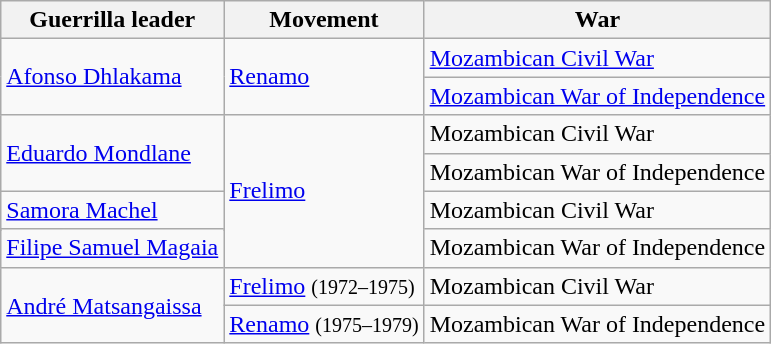<table class="wikitable">
<tr>
<th>Guerrilla leader</th>
<th>Movement</th>
<th>War</th>
</tr>
<tr>
<td rowspan="2"><a href='#'>Afonso Dhlakama</a></td>
<td rowspan="2"><a href='#'>Renamo</a></td>
<td><a href='#'>Mozambican Civil War</a></td>
</tr>
<tr>
<td><a href='#'>Mozambican War of Independence</a></td>
</tr>
<tr>
<td rowspan="2"><a href='#'>Eduardo Mondlane</a></td>
<td rowspan="5"><a href='#'>Frelimo</a></td>
<td>Mozambican Civil War</td>
</tr>
<tr>
<td>Mozambican War of Independence</td>
</tr>
<tr>
<td rowspan="2"><a href='#'>Samora Machel</a></td>
<td>Mozambican Civil War</td>
</tr>
<tr>
<td rowspan="2">Mozambican War of Independence</td>
</tr>
<tr>
<td><a href='#'>Filipe Samuel Magaia</a></td>
</tr>
<tr>
<td rowspan="2"><a href='#'>André Matsangaissa</a></td>
<td><a href='#'>Frelimo</a> <small>(1972–1975)</small></td>
<td>Mozambican Civil War</td>
</tr>
<tr>
<td><a href='#'>Renamo</a> <small>(1975–1979)</small></td>
<td>Mozambican War of Independence</td>
</tr>
</table>
